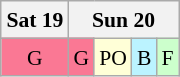<table class="wikitable" style="margin:0.5em auto; font-size:90%; line-height:1.25em; text-align:center">
<tr>
<th>Sat 19</th>
<th colspan="4">Sun 20</th>
</tr>
<tr>
<td bgcolor="#FA7894">G</td>
<td bgcolor="#FA7894">G</td>
<td bgcolor="#FFFFD7">PO</td>
<td bgcolor="#BBF3FF">B</td>
<td bgcolor="#ccffcc">F</td>
</tr>
</table>
